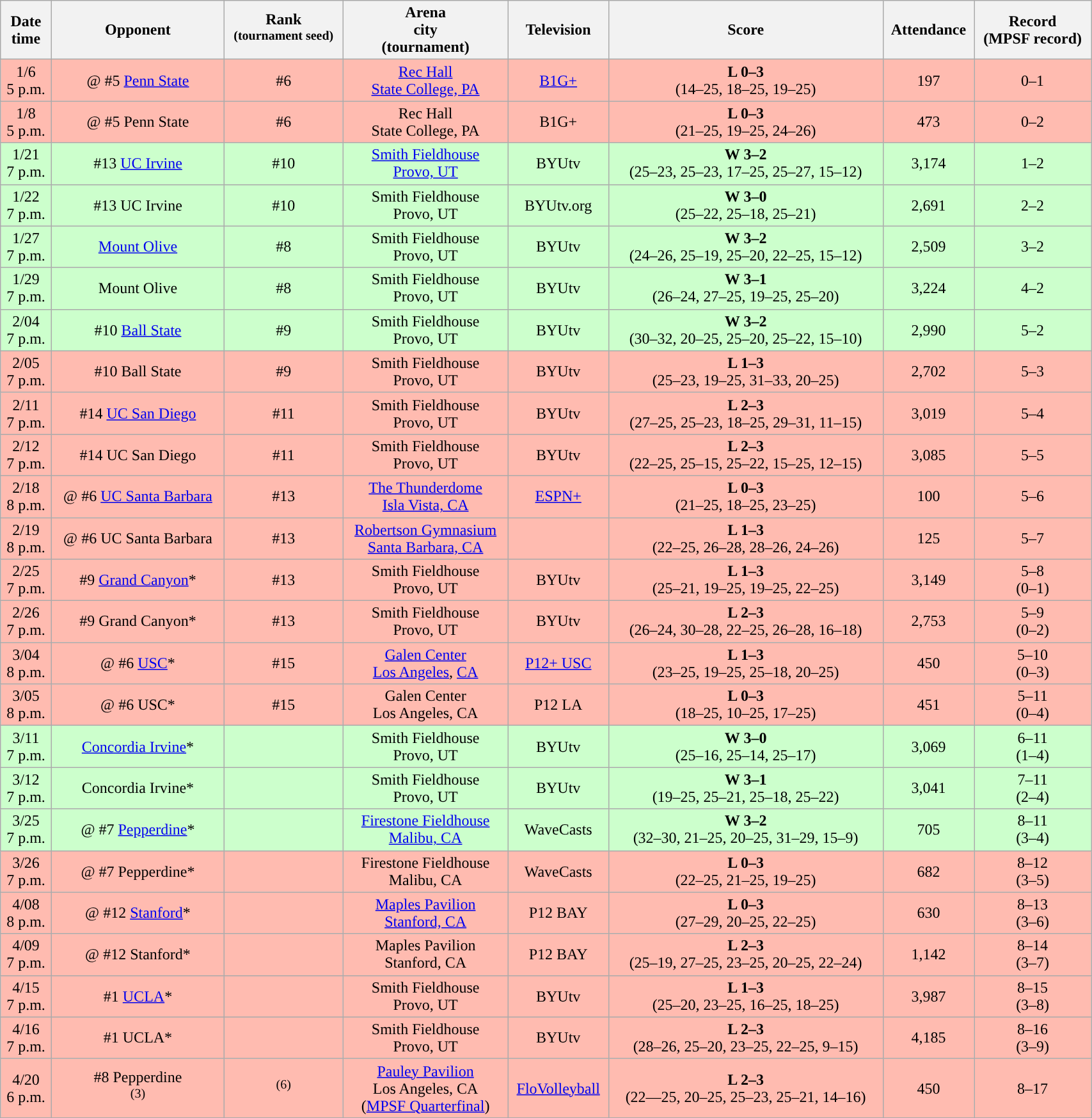<table class="wikitable sortable" style="width:90%">
<tr>
<th>Date<br>time</th>
<th>Opponent</th>
<th>Rank<br><sup>(tournament seed)</sup></th>
<th>Arena<br>city<br>(tournament)</th>
<th>Television</th>
<th>Score</th>
<th>Attendance</th>
<th>Record<br>(MPSF record)</th>
</tr>
<tr align="center" bgcolor="#ffbbb">
<td>1/6<br>5 p.m.</td>
<td>@ #5 <a href='#'>Penn State</a></td>
<td>#6</td>
<td><a href='#'>Rec Hall</a><br><a href='#'>State College, PA</a></td>
<td><a href='#'>B1G+</a></td>
<td><strong>L 0–3</strong><br>(14–25, 18–25, 19–25)</td>
<td>197</td>
<td>0–1</td>
</tr>
<tr align="center" bgcolor="#ffbbb">
<td>1/8<br>5 p.m.</td>
<td>@ #5 Penn State</td>
<td>#6</td>
<td>Rec Hall<br>State College, PA</td>
<td>B1G+</td>
<td><strong>L 0–3</strong><br>(21–25, 19–25, 24–26)</td>
<td>473</td>
<td>0–2</td>
</tr>
<tr align="center" bgcolor="#ccffcc">
<td>1/21<br>7 p.m.</td>
<td>#13 <a href='#'>UC Irvine</a></td>
<td>#10</td>
<td><a href='#'>Smith Fieldhouse</a><br><a href='#'>Provo, UT</a></td>
<td>BYUtv</td>
<td><strong>W 3–2</strong><br> (25–23, 25–23, 17–25, 25–27, 15–12)</td>
<td>3,174</td>
<td>1–2</td>
</tr>
<tr align="center" bgcolor="#ccffcc">
<td>1/22<br>7 p.m.</td>
<td>#13 UC Irvine</td>
<td>#10</td>
<td>Smith Fieldhouse<br>Provo, UT</td>
<td>BYUtv.org</td>
<td><strong>W 3–0</strong><br>(25–22, 25–18, 25–21)</td>
<td>2,691</td>
<td>2–2</td>
</tr>
<tr align="center" bgcolor="#ccffcc">
<td>1/27<br>7 p.m.</td>
<td><a href='#'>Mount Olive</a></td>
<td>#8</td>
<td>Smith Fieldhouse<br>Provo, UT</td>
<td>BYUtv</td>
<td><strong>W 3–2</strong><br>(24–26, 25–19, 25–20, 22–25, 15–12)</td>
<td>2,509</td>
<td>3–2</td>
</tr>
<tr align="center" bgcolor="#ccffcc">
<td>1/29<br>7 p.m.</td>
<td>Mount Olive</td>
<td>#8</td>
<td>Smith Fieldhouse<br>Provo, UT</td>
<td>BYUtv</td>
<td><strong>W 3–1</strong><br>(26–24, 27–25, 19–25, 25–20)</td>
<td>3,224</td>
<td>4–2</td>
</tr>
<tr align="center" bgcolor="#ccffcc">
<td>2/04<br>7 p.m.</td>
<td>#10 <a href='#'>Ball State</a></td>
<td>#9</td>
<td>Smith Fieldhouse<br>Provo, UT</td>
<td>BYUtv</td>
<td><strong>W 3–2</strong><br>(30–32, 20–25, 25–20, 25–22, 15–10)</td>
<td>2,990</td>
<td>5–2</td>
</tr>
<tr align="center" bgcolor="#ffbbb">
<td>2/05<br>7 p.m.</td>
<td>#10 Ball State</td>
<td>#9</td>
<td>Smith Fieldhouse<br>Provo, UT</td>
<td>BYUtv</td>
<td><strong>L 1–3</strong><br>(25–23, 19–25, 31–33, 20–25)</td>
<td>2,702</td>
<td>5–3</td>
</tr>
<tr align="center" bgcolor="#ffbbb">
<td>2/11<br>7 p.m.</td>
<td>#14 <a href='#'>UC San Diego</a></td>
<td>#11</td>
<td>Smith Fieldhouse<br>Provo, UT</td>
<td>BYUtv</td>
<td><strong>L 2–3</strong><br>(27–25, 25–23, 18–25, 29–31, 11–15)</td>
<td>3,019</td>
<td>5–4</td>
</tr>
<tr align="center" bgcolor="#ffbbb">
<td>2/12<br>7 p.m.</td>
<td>#14 UC San Diego</td>
<td>#11</td>
<td>Smith Fieldhouse<br>Provo, UT</td>
<td>BYUtv</td>
<td><strong>L 2–3</strong><br>(22–25, 25–15, 25–22, 15–25, 12–15)</td>
<td>3,085</td>
<td>5–5</td>
</tr>
<tr align="center" bgcolor="#ffbbb">
<td>2/18<br>8 p.m.</td>
<td>@ #6 <a href='#'>UC Santa Barbara</a></td>
<td>#13</td>
<td><a href='#'>The Thunderdome</a><br><a href='#'>Isla Vista, CA</a></td>
<td><a href='#'>ESPN+</a></td>
<td><strong>L 0–3</strong><br>(21–25, 18–25, 23–25)</td>
<td>100</td>
<td>5–6</td>
</tr>
<tr align="center" bgcolor="#ffbbb">
<td>2/19<br>8 p.m.</td>
<td>@ #6 UC Santa Barbara</td>
<td>#13</td>
<td><a href='#'>Robertson Gymnasium</a><br><a href='#'>Santa Barbara, CA</a></td>
<td></td>
<td><strong>L 1–3</strong><br>(22–25, 26–28, 28–26, 24–26)</td>
<td>125</td>
<td>5–7</td>
</tr>
<tr align="center" bgcolor="#ffbbb">
<td>2/25<br>7 p.m.</td>
<td>#9 <a href='#'>Grand Canyon</a>*</td>
<td>#13</td>
<td>Smith Fieldhouse<br>Provo, UT</td>
<td>BYUtv</td>
<td><strong>L 1–3</strong><br>(25–21, 19–25, 19–25, 22–25)</td>
<td>3,149</td>
<td>5–8<br>(0–1)</td>
</tr>
<tr align="center" bgcolor="#ffbbb">
<td>2/26<br>7 p.m.</td>
<td>#9 Grand Canyon*</td>
<td>#13</td>
<td>Smith Fieldhouse<br>Provo, UT</td>
<td>BYUtv</td>
<td><strong>L 2–3</strong><br>(26–24, 30–28, 22–25, 26–28, 16–18)</td>
<td>2,753</td>
<td>5–9<br>(0–2)</td>
</tr>
<tr align="center" bgcolor="#ffbbb">
<td>3/04<br>8 p.m.</td>
<td>@ #6 <a href='#'>USC</a>*</td>
<td>#15</td>
<td><a href='#'>Galen Center</a><br><a href='#'>Los Angeles</a>, <a href='#'>CA</a></td>
<td><a href='#'>P12+ USC</a></td>
<td><strong>L 1–3</strong><br>(23–25, 19–25, 25–18, 20–25)</td>
<td>450</td>
<td>5–10<br>(0–3)</td>
</tr>
<tr align="center" bgcolor="#ffbbb">
<td>3/05<br>8 p.m.</td>
<td>@ #6 USC*</td>
<td>#15</td>
<td>Galen Center<br>Los Angeles, CA</td>
<td>P12 LA</td>
<td><strong>L 0–3</strong><br>(18–25, 10–25, 17–25)</td>
<td>451</td>
<td>5–11<br>(0–4)</td>
</tr>
<tr align="center" bgcolor="#ccffcc">
<td>3/11<br>7 p.m.</td>
<td><a href='#'>Concordia Irvine</a>*</td>
<td></td>
<td>Smith Fieldhouse<br>Provo, UT</td>
<td>BYUtv</td>
<td><strong>W 3–0</strong><br>(25–16, 25–14, 25–17)</td>
<td>3,069</td>
<td>6–11<br>(1–4)</td>
</tr>
<tr align="center" bgcolor="#ccffcc">
<td>3/12<br>7 p.m.</td>
<td>Concordia Irvine*</td>
<td></td>
<td>Smith Fieldhouse<br>Provo, UT</td>
<td>BYUtv</td>
<td><strong>W 3–1</strong><br>(19–25, 25–21, 25–18, 25–22)</td>
<td>3,041</td>
<td>7–11<br>(2–4)</td>
</tr>
<tr align="center" bgcolor="#ccffcc">
<td>3/25<br>7 p.m.</td>
<td>@ #7 <a href='#'>Pepperdine</a>*</td>
<td></td>
<td><a href='#'>Firestone Fieldhouse</a><br><a href='#'>Malibu, CA</a></td>
<td>WaveCasts</td>
<td><strong>W 3–2</strong><br>(32–30, 21–25, 20–25, 31–29, 15–9)</td>
<td>705</td>
<td>8–11<br>(3–4)</td>
</tr>
<tr align="center" bgcolor="#ffbbb">
<td>3/26<br>7 p.m.</td>
<td>@ #7 Pepperdine*</td>
<td></td>
<td>Firestone Fieldhouse<br>Malibu, CA</td>
<td>WaveCasts</td>
<td><strong>L 0–3</strong><br>(22–25, 21–25, 19–25)</td>
<td>682</td>
<td>8–12<br>(3–5)</td>
</tr>
<tr align="center" bgcolor="#ffbbb">
<td>4/08<br>8 p.m.</td>
<td>@ #12 <a href='#'>Stanford</a>*</td>
<td></td>
<td><a href='#'>Maples Pavilion</a><br><a href='#'>Stanford, CA</a></td>
<td>P12 BAY</td>
<td><strong>L 0–3</strong><br>(27–29, 20–25, 22–25)</td>
<td>630</td>
<td>8–13<br>(3–6)</td>
</tr>
<tr align="center" bgcolor="#ffbbb">
<td>4/09<br>7 p.m.</td>
<td>@ #12 Stanford*</td>
<td></td>
<td>Maples Pavilion<br>Stanford, CA</td>
<td>P12 BAY</td>
<td><strong>L 2–3</strong><br>(25–19, 27–25, 23–25, 20–25, 22–24)</td>
<td>1,142</td>
<td>8–14<br>(3–7)</td>
</tr>
<tr align="center" bgcolor="#ffbbb">
<td>4/15<br>7 p.m.</td>
<td>#1 <a href='#'>UCLA</a>*</td>
<td></td>
<td>Smith Fieldhouse<br>Provo, UT</td>
<td>BYUtv</td>
<td><strong>L 1–3</strong><br>(25–20, 23–25, 16–25, 18–25)</td>
<td>3,987</td>
<td>8–15<br>(3–8)</td>
</tr>
<tr align="center" bgcolor="#ffbbb">
<td>4/16<br>7 p.m.</td>
<td>#1 UCLA*</td>
<td></td>
<td>Smith Fieldhouse<br>Provo, UT</td>
<td>BYUtv</td>
<td><strong>L 2–3</strong><br>(28–26, 25–20, 23–25, 22–25, 9–15)</td>
<td>4,185</td>
<td>8–16<br>(3–9)</td>
</tr>
<tr align="center" bgcolor="#ffbbb">
<td>4/20<br>6 p.m.</td>
<td>#8 Pepperdine<br><sup>(3)</sup></td>
<td><sup>(6)</sup></td>
<td><a href='#'>Pauley Pavilion</a><br>Los Angeles, CA<br>(<a href='#'>MPSF Quarterfinal</a>)</td>
<td><a href='#'>FloVolleyball</a></td>
<td><strong>L 2–3</strong><br>(22—25, 20–25, 25–23, 25–21, 14–16)</td>
<td>450</td>
<td>8–17</td>
</tr>
<tr>
</tr>
</table>
